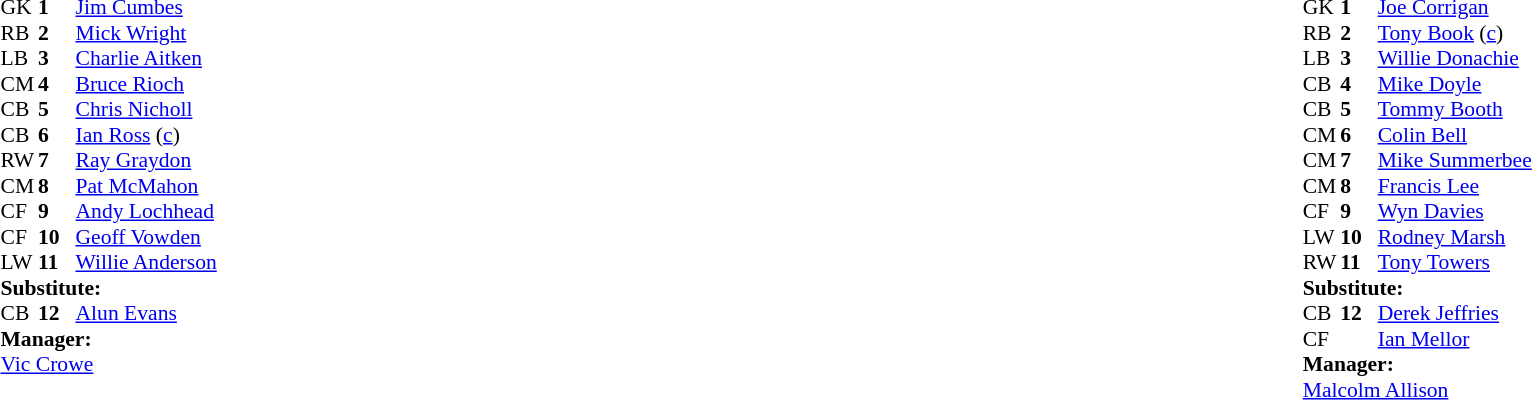<table width="100%">
<tr>
<td valign="top" width="50%"><br><table style="font-size:90%" cellspacing="0" cellpadding="0">
<tr>
<td colspan="4"></td>
</tr>
<tr>
<th width="25"></th>
<th width="25"></th>
</tr>
<tr>
<td>GK</td>
<td><strong>1</strong></td>
<td> <a href='#'>Jim Cumbes</a></td>
</tr>
<tr>
<td>RB</td>
<td><strong>2</strong></td>
<td> <a href='#'>Mick Wright</a></td>
</tr>
<tr>
<td>LB</td>
<td><strong>3</strong></td>
<td> <a href='#'>Charlie Aitken</a></td>
</tr>
<tr>
<td>CM</td>
<td><strong>4</strong></td>
<td> <a href='#'>Bruce Rioch</a></td>
</tr>
<tr>
<td>CB</td>
<td><strong>5</strong></td>
<td> <a href='#'>Chris Nicholl</a></td>
</tr>
<tr>
<td>CB</td>
<td><strong>6</strong></td>
<td> <a href='#'>Ian Ross</a> (<a href='#'>c</a>)</td>
</tr>
<tr>
<td>RW</td>
<td><strong>7</strong></td>
<td> <a href='#'>Ray Graydon</a></td>
</tr>
<tr>
<td>CM</td>
<td><strong>8</strong></td>
<td> <a href='#'>Pat McMahon</a></td>
</tr>
<tr>
<td>CF</td>
<td><strong>9</strong></td>
<td> <a href='#'>Andy Lochhead</a>  </td>
</tr>
<tr>
<td>CF</td>
<td><strong>10</strong></td>
<td> <a href='#'>Geoff Vowden</a></td>
</tr>
<tr>
<td>LW</td>
<td><strong>11</strong></td>
<td> <a href='#'>Willie Anderson</a></td>
</tr>
<tr>
<td colspan=3><strong>Substitute:</strong></td>
</tr>
<tr>
<td>CB</td>
<td><strong>12</strong></td>
<td> <a href='#'>Alun Evans</a>  </td>
</tr>
<tr>
<td colspan=3><strong>Manager:</strong></td>
</tr>
<tr>
<td colspan=4> <a href='#'>Vic Crowe</a></td>
</tr>
</table>
</td>
<td valign="top" width="100%"><br><table style="font-size: 90%" cellspacing="0" cellpadding="0" align="center">
<tr>
<th width="25"></th>
<th width="25"></th>
</tr>
<tr>
<td>GK</td>
<td><strong>1</strong></td>
<td> <a href='#'>Joe Corrigan</a></td>
</tr>
<tr>
<td>RB</td>
<td><strong>2</strong></td>
<td> <a href='#'>Tony Book</a> (<a href='#'>c</a>)</td>
</tr>
<tr>
<td>LB</td>
<td><strong>3</strong></td>
<td> <a href='#'>Willie Donachie</a>  </td>
</tr>
<tr>
<td>CB</td>
<td><strong>4</strong></td>
<td> <a href='#'>Mike Doyle</a></td>
</tr>
<tr>
<td>CB</td>
<td><strong>5</strong></td>
<td> <a href='#'>Tommy Booth</a></td>
</tr>
<tr>
<td>CM</td>
<td><strong>6</strong></td>
<td> <a href='#'>Colin Bell</a></td>
</tr>
<tr>
<td>CM</td>
<td><strong>7</strong></td>
<td> <a href='#'>Mike Summerbee</a></td>
</tr>
<tr>
<td>CM</td>
<td><strong>8</strong></td>
<td> <a href='#'>Francis Lee</a></td>
</tr>
<tr>
<td>CF</td>
<td><strong>9</strong></td>
<td> <a href='#'>Wyn Davies</a>  </td>
</tr>
<tr>
<td>LW</td>
<td><strong>10</strong></td>
<td> <a href='#'>Rodney Marsh</a></td>
</tr>
<tr>
<td>RW</td>
<td><strong>11</strong></td>
<td> <a href='#'>Tony Towers</a></td>
</tr>
<tr>
<td colspan=4><strong>Substitute:</strong></td>
</tr>
<tr>
<td>CB</td>
<td><strong>12</strong></td>
<td> <a href='#'>Derek Jeffries</a>  </td>
</tr>
<tr>
<td>CF</td>
<td></td>
<td> <a href='#'>Ian Mellor</a>  </td>
</tr>
<tr>
<td colspan=4><strong>Manager:</strong></td>
</tr>
<tr>
<td colspan=4> <a href='#'>Malcolm Allison</a></td>
</tr>
</table>
</td>
</tr>
</table>
